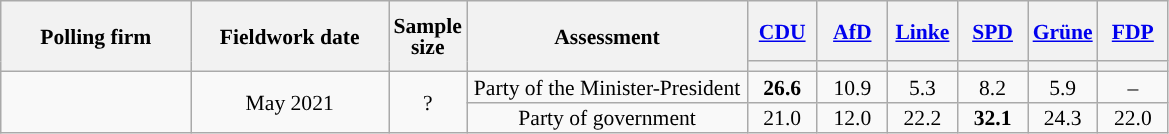<table class="wikitable sortable" style="text-align:center;font-size:90%;line-height:14px;">
<tr style="height:40px;">
<th style="width:120px;" rowspan="2">Polling firm</th>
<th style="width:125px;" rowspan="2">Fieldwork date</th>
<th style="width:35px;" rowspan="2">Sample<br>size</th>
<th style="width:180px;" rowspan="2">Assessment</th>
<th class="unsortable" style="width:40px;"><a href='#'>CDU</a></th>
<th class="unsortable" style="width:40px;"><a href='#'>AfD</a></th>
<th class="unsortable" style="width:40px;"><a href='#'>Linke</a></th>
<th class="unsortable" style="width:40px;"><a href='#'>SPD</a></th>
<th class="unsortable" style="width:40px;"><a href='#'>Grüne</a></th>
<th class="unsortable" style="width:40px;"><a href='#'>FDP</a></th>
</tr>
<tr>
<th style="background:"></th>
<th style="background:"></th>
<th style="background:"></th>
<th style="background:"></th>
<th style="background:"></th>
<th style="background:"></th>
</tr>
<tr>
<td rowspan=2></td>
<td rowspan=2 data-sort-value="2021-05-19">May 2021</td>
<td rowspan=2>?</td>
<td>Party of the Minister-President</td>
<td><strong>26.6</strong></td>
<td>10.9</td>
<td>5.3</td>
<td>8.2</td>
<td>5.9</td>
<td>–</td>
</tr>
<tr>
<td>Party of government</td>
<td>21.0</td>
<td>12.0</td>
<td>22.2</td>
<td><strong>32.1</strong></td>
<td>24.3</td>
<td>22.0</td>
</tr>
</table>
